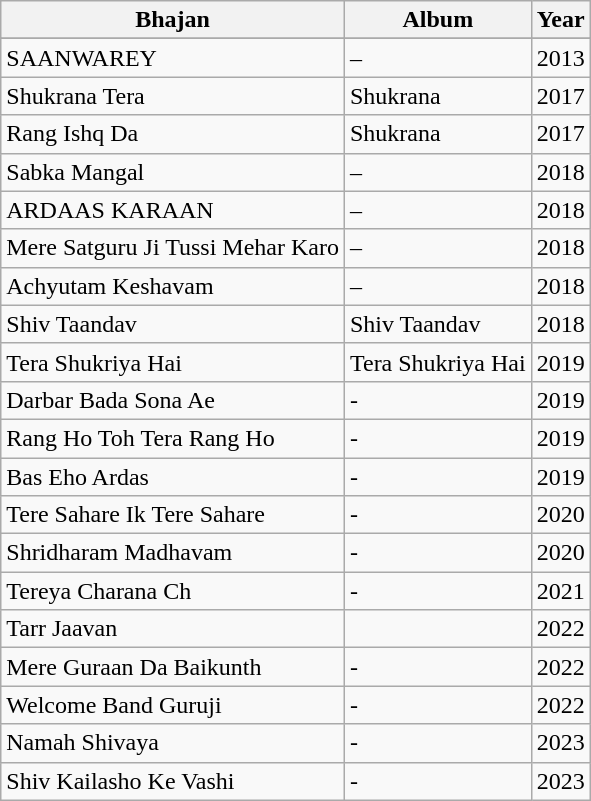<table class="wikitable" border="1">
<tr>
<th>Bhajan</th>
<th>Album</th>
<th>Year</th>
</tr>
<tr>
</tr>
<tr>
<td>SAANWAREY</td>
<td>–</td>
<td>2013</td>
</tr>
<tr>
<td>Shukrana Tera</td>
<td>Shukrana</td>
<td>2017</td>
</tr>
<tr>
<td>Rang Ishq Da</td>
<td>Shukrana</td>
<td>2017</td>
</tr>
<tr>
<td>Sabka Mangal</td>
<td>–</td>
<td>2018</td>
</tr>
<tr>
<td>ARDAAS KARAAN</td>
<td>–</td>
<td>2018</td>
</tr>
<tr>
<td>Mere Satguru Ji Tussi Mehar Karo</td>
<td>–</td>
<td>2018</td>
</tr>
<tr>
<td>Achyutam Keshavam</td>
<td>–</td>
<td>2018</td>
</tr>
<tr>
<td>Shiv Taandav</td>
<td>Shiv Taandav</td>
<td>2018</td>
</tr>
<tr>
<td>Tera Shukriya Hai</td>
<td>Tera Shukriya Hai</td>
<td>2019</td>
</tr>
<tr>
<td>Darbar Bada Sona Ae</td>
<td>-</td>
<td>2019</td>
</tr>
<tr>
<td>Rang Ho Toh Tera Rang Ho</td>
<td>-</td>
<td>2019</td>
</tr>
<tr>
<td>Bas Eho Ardas</td>
<td>-</td>
<td>2019</td>
</tr>
<tr>
<td>Tere Sahare Ik Tere Sahare</td>
<td>-</td>
<td>2020</td>
</tr>
<tr>
<td>Shridharam Madhavam </td>
<td>-</td>
<td>2020</td>
</tr>
<tr>
<td>Tereya Charana Ch</td>
<td>-</td>
<td>2021</td>
</tr>
<tr>
<td>Tarr Jaavan</td>
<td></td>
<td>2022</td>
</tr>
<tr>
<td>Mere Guraan Da Baikunth</td>
<td>-</td>
<td>2022</td>
</tr>
<tr>
<td>Welcome Band Guruji</td>
<td>-</td>
<td>2022</td>
</tr>
<tr>
<td>Namah Shivaya</td>
<td>-</td>
<td>2023</td>
</tr>
<tr>
<td>Shiv Kailasho Ke Vashi </td>
<td>-</td>
<td>2023</td>
</tr>
</table>
